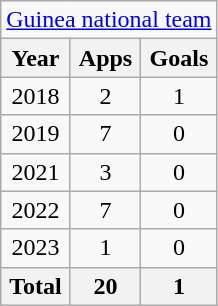<table class="wikitable" style="text-align:center">
<tr>
<td colspan="5"><a href='#'>Guinea national team</a></td>
</tr>
<tr>
<th>Year</th>
<th>Apps</th>
<th>Goals</th>
</tr>
<tr>
<td>2018</td>
<td>2</td>
<td>1</td>
</tr>
<tr>
<td>2019</td>
<td>7</td>
<td>0</td>
</tr>
<tr>
<td>2021</td>
<td>3</td>
<td>0</td>
</tr>
<tr>
<td>2022</td>
<td>7</td>
<td>0</td>
</tr>
<tr>
<td>2023</td>
<td>1</td>
<td>0</td>
</tr>
<tr>
<th>Total</th>
<th>20</th>
<th>1</th>
</tr>
</table>
